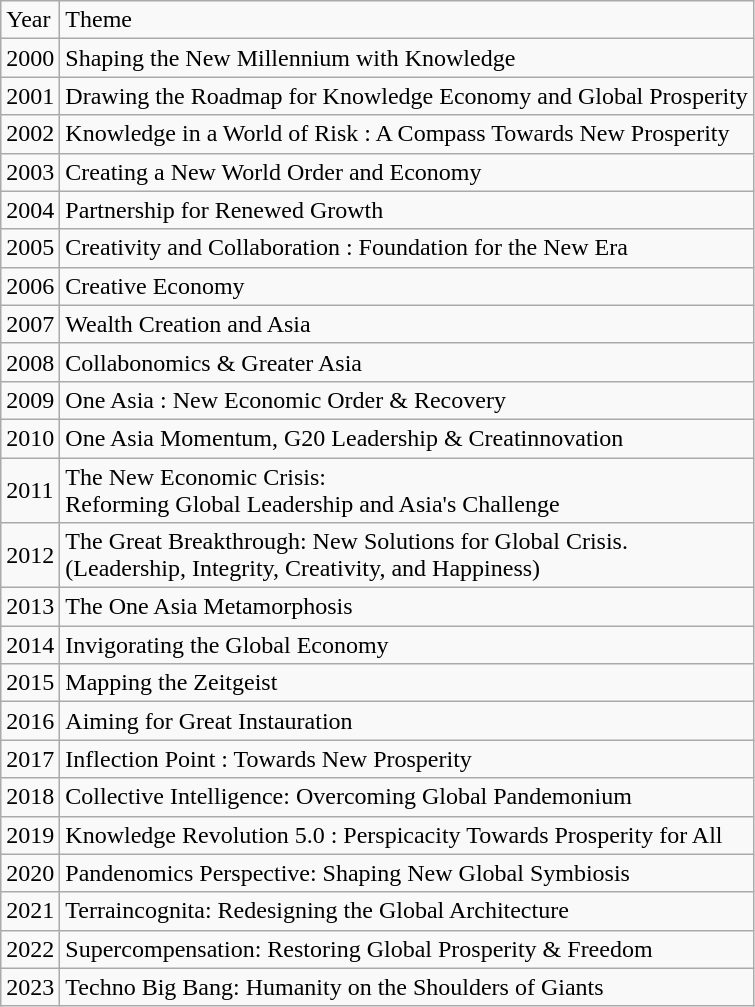<table class="wikitable">
<tr>
<td>Year</td>
<td>Theme</td>
</tr>
<tr>
<td>2000</td>
<td>Shaping the New Millennium with Knowledge</td>
</tr>
<tr>
<td>2001</td>
<td>Drawing the Roadmap for Knowledge Economy and Global Prosperity</td>
</tr>
<tr>
<td>2002</td>
<td>Knowledge in a World of Risk : A Compass Towards New Prosperity</td>
</tr>
<tr>
<td>2003</td>
<td>Creating a New World  Order and Economy</td>
</tr>
<tr>
<td>2004</td>
<td>Partnership for Renewed Growth</td>
</tr>
<tr>
<td>2005</td>
<td>Creativity and Collaboration : Foundation for the New Era</td>
</tr>
<tr>
<td>2006</td>
<td>Creative Economy</td>
</tr>
<tr>
<td>2007</td>
<td>Wealth Creation and  Asia</td>
</tr>
<tr>
<td>2008</td>
<td>Collabonomics & Greater Asia</td>
</tr>
<tr>
<td>2009</td>
<td>One Asia : New Economic Order & Recovery</td>
</tr>
<tr>
<td>2010</td>
<td>One Asia Momentum, G20 Leadership & Creatinnovation</td>
</tr>
<tr>
<td>2011</td>
<td>The New Economic Crisis:<br>Reforming Global Leadership and Asia's Challenge</td>
</tr>
<tr>
<td>2012</td>
<td>The Great Breakthrough: New Solutions for Global Crisis.<br>(Leadership, Integrity, Creativity, and Happiness)</td>
</tr>
<tr>
<td>2013</td>
<td>The One Asia Metamorphosis</td>
</tr>
<tr>
<td>2014</td>
<td>Invigorating the Global Economy</td>
</tr>
<tr>
<td>2015</td>
<td>Mapping the Zeitgeist</td>
</tr>
<tr>
<td>2016</td>
<td>Aiming for Great Instauration</td>
</tr>
<tr>
<td>2017</td>
<td>Inflection Point : Towards New Prosperity</td>
</tr>
<tr>
<td>2018</td>
<td>Collective Intelligence: Overcoming Global Pandemonium</td>
</tr>
<tr>
<td>2019</td>
<td>Knowledge Revolution 5.0 : Perspicacity Towards Prosperity for All</td>
</tr>
<tr>
<td>2020</td>
<td>Pandenomics Perspective: Shaping New Global Symbiosis</td>
</tr>
<tr>
<td>2021</td>
<td>Terraincognita: Redesigning the Global Architecture</td>
</tr>
<tr>
<td>2022</td>
<td>Supercompensation: Restoring Global Prosperity & Freedom</td>
</tr>
<tr>
<td>2023</td>
<td>Techno Big Bang: Humanity on the Shoulders of Giants</td>
</tr>
</table>
